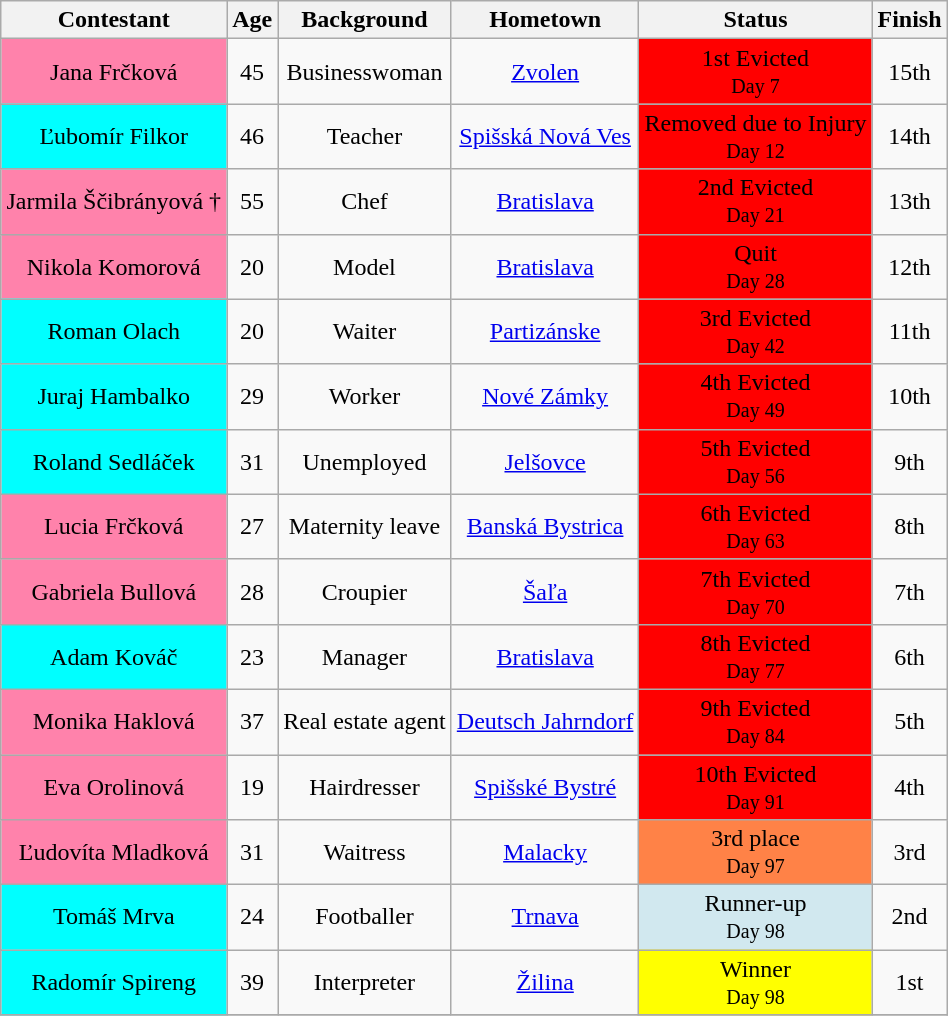<table class="wikitable sortable" style="margin:auto; text-align:center">
<tr>
<th>Contestant</th>
<th>Age</th>
<th>Background</th>
<th>Hometown</th>
<th>Status</th>
<th>Finish</th>
</tr>
<tr>
<td style="background:#FF82AB;" colspan=1>Jana Frčková</td>
<td>45</td>
<td>Businesswoman</td>
<td><a href='#'>Zvolen</a></td>
<td style="background:#ff0000;">1st Evicted<br><small>Day 7</small></td>
<td>15th</td>
</tr>
<tr>
<td style="background:cyan;" colspan=1>Ľubomír Filkor</td>
<td>46</td>
<td>Teacher</td>
<td><a href='#'>Spišská Nová Ves</a></td>
<td style="background:#ff0000;">Removed due to Injury<br><small>Day 12</small></td>
<td>14th</td>
</tr>
<tr>
<td style="background:#FF82AB;" colspan=1>Jarmila Ščibrányová †</td>
<td>55</td>
<td>Chef</td>
<td><a href='#'>Bratislava</a></td>
<td style="background:#ff0000;">2nd Evicted<br><small>Day 21</small></td>
<td>13th</td>
</tr>
<tr>
<td style="background:#FF82AB;" colspan=1>Nikola Komorová</td>
<td>20</td>
<td>Model</td>
<td><a href='#'>Bratislava</a></td>
<td style="background:#ff0000;">Quit<br><small>Day 28</small></td>
<td>12th</td>
</tr>
<tr>
<td style="background:cyan;" colspan=1>Roman Olach</td>
<td>20</td>
<td>Waiter</td>
<td><a href='#'>Partizánske</a></td>
<td style="background:#ff0000;">3rd Evicted<br><small>Day 42</small></td>
<td>11th</td>
</tr>
<tr>
<td style="background:cyan;" colspan=1>Juraj Hambalko</td>
<td>29</td>
<td>Worker</td>
<td><a href='#'>Nové Zámky</a></td>
<td style="background:#ff0000;">4th Evicted<br><small>Day 49</small></td>
<td>10th</td>
</tr>
<tr>
<td style="background:cyan;" colspan=1>Roland Sedláček</td>
<td>31</td>
<td>Unemployed</td>
<td><a href='#'>Jelšovce</a></td>
<td style="background:#ff0000;">5th Evicted<br><small>Day 56</small></td>
<td>9th</td>
</tr>
<tr>
<td style="background:#FF82AB;" colspan=1>Lucia Frčková</td>
<td>27</td>
<td>Maternity leave</td>
<td><a href='#'>Banská Bystrica</a></td>
<td style="background:#ff0000;">6th Evicted<br><small>Day 63</small></td>
<td>8th</td>
</tr>
<tr>
<td style="background:#FF82AB;" colspan=1>Gabriela Bullová</td>
<td>28</td>
<td>Croupier</td>
<td><a href='#'>Šaľa</a></td>
<td style="background:#ff0000;">7th Evicted<br><small>Day 70</small></td>
<td>7th</td>
</tr>
<tr>
<td style="background:cyan;" colspan=1>Adam Kováč</td>
<td>23</td>
<td>Manager</td>
<td><a href='#'>Bratislava</a></td>
<td style="background:#ff0000;">8th Evicted<br><small>Day 77</small></td>
<td>6th</td>
</tr>
<tr>
<td style="background:#FF82AB;" colspan=1>Monika Haklová</td>
<td>37</td>
<td>Real estate agent</td>
<td><a href='#'>Deutsch Jahrndorf</a></td>
<td style="background:#ff0000;">9th Evicted<br><small>Day 84</small></td>
<td>5th</td>
</tr>
<tr>
<td style="background:#FF82AB;" colspan=1>Eva Orolinová</td>
<td>19</td>
<td>Hairdresser</td>
<td><a href='#'>Spišské Bystré</a></td>
<td style="background:#ff0000;">10th Evicted<br><small>Day 91</small></td>
<td>4th</td>
</tr>
<tr>
<td style="background:#FF82AB;" colspan=1>Ľudovíta Mladková</td>
<td>31</td>
<td>Waitress</td>
<td><a href='#'>Malacky</a></td>
<td style="background:#FF8247;">3rd place<br><small>Day 97</small></td>
<td>3rd</td>
</tr>
<tr>
<td style="background:cyan;" colspan=1>Tomáš Mrva</td>
<td>24</td>
<td>Footballer</td>
<td><a href='#'>Trnava</a></td>
<td style="background:#D1E8EF;">Runner-up<br><small>Day 98</small></td>
<td>2nd</td>
</tr>
<tr>
<td style="background:cyan;" colspan=1>Radomír Spireng</td>
<td>39</td>
<td>Interpreter</td>
<td><a href='#'>Žilina</a></td>
<td style="background:yellow;">Winner<br><small>Day 98</small></td>
<td>1st</td>
</tr>
<tr>
</tr>
</table>
